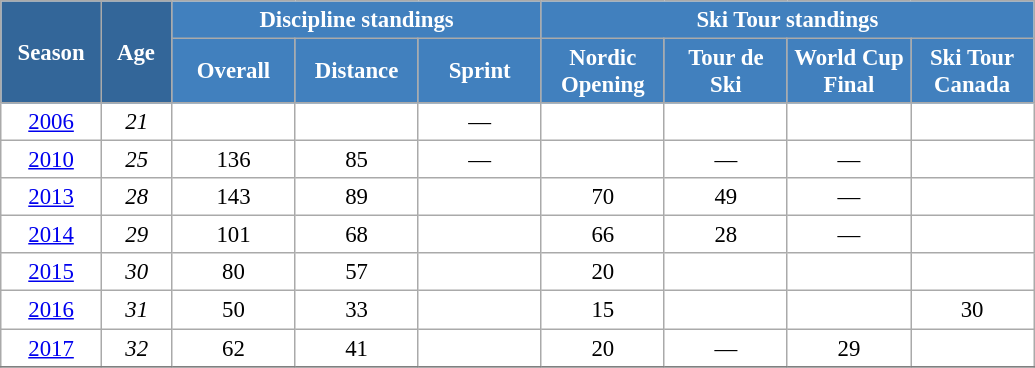<table class="wikitable" style="font-size:95%; text-align:center; border:grey solid 1px; border-collapse:collapse; background:#ffffff;">
<tr>
<th style="background-color:#369; color:white; width:60px;" rowspan="2"> Season </th>
<th style="background-color:#369; color:white; width:40px;" rowspan="2"> Age </th>
<th style="background-color:#4180be; color:white;" colspan="3">Discipline standings</th>
<th style="background-color:#4180be; color:white;" colspan="4">Ski Tour standings</th>
</tr>
<tr>
<th style="background-color:#4180be; color:white; width:75px;">Overall</th>
<th style="background-color:#4180be; color:white; width:75px;">Distance</th>
<th style="background-color:#4180be; color:white; width:75px;">Sprint</th>
<th style="background-color:#4180be; color:white; width:75px;">Nordic<br>Opening</th>
<th style="background-color:#4180be; color:white; width:75px;">Tour de<br>Ski</th>
<th style="background-color:#4180be; color:white; width:75px;">World Cup<br>Final</th>
<th style="background-color:#4180be; color:white; width:75px;">Ski Tour<br>Canada</th>
</tr>
<tr>
<td><a href='#'>2006</a></td>
<td><em>21</em></td>
<td></td>
<td></td>
<td>—</td>
<td></td>
<td></td>
<td></td>
<td></td>
</tr>
<tr>
<td><a href='#'>2010</a></td>
<td><em>25</em></td>
<td>136</td>
<td>85</td>
<td>—</td>
<td></td>
<td>—</td>
<td>—</td>
<td></td>
</tr>
<tr>
<td><a href='#'>2013</a></td>
<td><em>28</em></td>
<td>143</td>
<td>89</td>
<td></td>
<td>70</td>
<td>49</td>
<td>—</td>
<td></td>
</tr>
<tr>
<td><a href='#'>2014</a></td>
<td><em>29</em></td>
<td>101</td>
<td>68</td>
<td></td>
<td>66</td>
<td>28</td>
<td>—</td>
<td></td>
</tr>
<tr>
<td><a href='#'>2015</a></td>
<td><em>30</em></td>
<td>80</td>
<td>57</td>
<td></td>
<td>20</td>
<td></td>
<td></td>
<td></td>
</tr>
<tr>
<td><a href='#'>2016</a></td>
<td><em>31</em></td>
<td>50</td>
<td>33</td>
<td></td>
<td>15</td>
<td></td>
<td></td>
<td>30</td>
</tr>
<tr>
<td><a href='#'>2017</a></td>
<td><em>32</em></td>
<td>62</td>
<td>41</td>
<td></td>
<td>20</td>
<td>—</td>
<td>29</td>
<td></td>
</tr>
<tr>
</tr>
</table>
